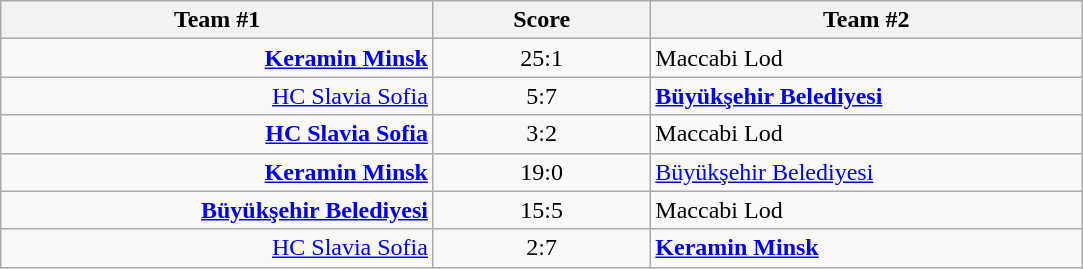<table class="wikitable" style="text-align: center;">
<tr>
<th width=22%>Team #1</th>
<th width=11%>Score</th>
<th width=22%>Team #2</th>
</tr>
<tr>
<td style="text-align: right;"><strong><a href='#'>Keramin Minsk</a></strong> </td>
<td>25:1</td>
<td style="text-align: left;"> Maccabi Lod</td>
</tr>
<tr>
<td style="text-align: right;"><a href='#'>HC Slavia Sofia</a> </td>
<td>5:7</td>
<td style="text-align: left;"> <strong><a href='#'>Büyükşehir Belediyesi</a></strong></td>
</tr>
<tr>
<td style="text-align: right;"><strong><a href='#'>HC Slavia Sofia</a></strong> </td>
<td>3:2</td>
<td style="text-align: left;"> Maccabi Lod</td>
</tr>
<tr>
<td style="text-align: right;"><strong><a href='#'>Keramin Minsk</a></strong> </td>
<td>19:0</td>
<td style="text-align: left;"> <a href='#'>Büyükşehir Belediyesi</a></td>
</tr>
<tr>
<td style="text-align: right;"><strong><a href='#'>Büyükşehir Belediyesi</a></strong> </td>
<td>15:5</td>
<td style="text-align: left;"> Maccabi Lod</td>
</tr>
<tr>
<td style="text-align: right;"><a href='#'>HC Slavia Sofia</a> </td>
<td>2:7</td>
<td style="text-align: left;"> <strong><a href='#'>Keramin Minsk</a></strong></td>
</tr>
</table>
